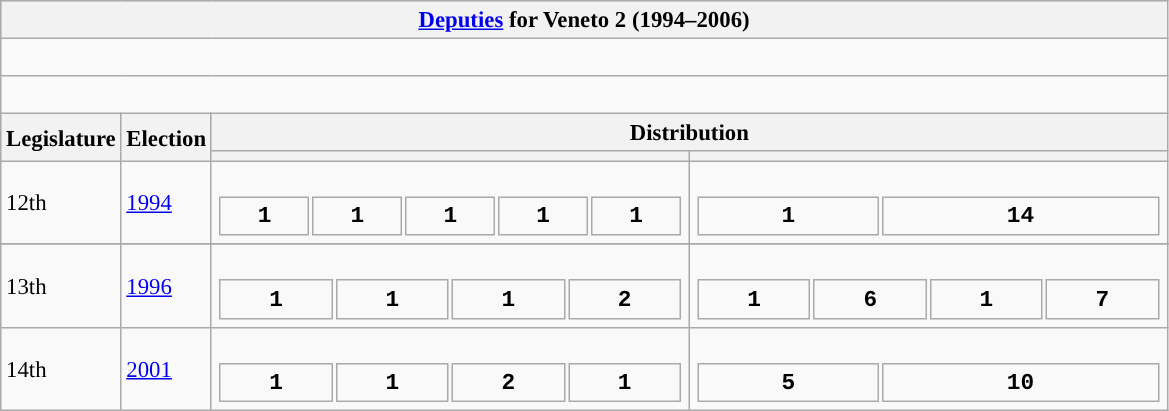<table class="wikitable" style="font-size:95%;">
<tr bgcolor="#CCCCCC">
<th colspan="4"><a href='#'>Deputies</a> for Veneto 2 (1994–2006)</th>
</tr>
<tr>
<td colspan="4"><br>









</td>
</tr>
<tr>
<td colspan="4"><br>




</td>
</tr>
<tr bgcolor="#CCCCCC">
<th rowspan=2>Legislature</th>
<th rowspan=2>Election</th>
<th colspan=2>Distribution</th>
</tr>
<tr>
<th></th>
<th></th>
</tr>
<tr>
<td>12th</td>
<td><a href='#'>1994</a></td>
<td><br><table style="width:20.5em; font-size:100%; text-align:center; font-family:Courier New;">
<tr style="font-weight:bold">
<td style="background:">1</td>
<td style="background:">1</td>
<td style="background:">1</td>
<td style="background:">1</td>
<td style="background:">1</td>
</tr>
</table>
</td>
<td><br><table style="width:20.5em; font-size:100%; text-align:center; font-family:Courier New;">
<tr style="font-weight:bold">
<td style="background:">1</td>
<td style="background:">14</td>
</tr>
</table>
</td>
</tr>
<tr>
</tr>
<tr>
<td>13th</td>
<td><a href='#'>1996</a></td>
<td><br><table style="width:20.5em; font-size:100%; text-align:center; font-family:Courier New;">
<tr style="font-weight:bold">
<td style="background:">1</td>
<td style="background:">1</td>
<td style="background:">1</td>
<td style="background:">2</td>
</tr>
</table>
</td>
<td><br><table style="width:20.5em; font-size:100%; text-align:center; font-family:Courier New;">
<tr style="font-weight:bold">
<td style="background:">1</td>
<td style="background:">6</td>
<td style="background:">1</td>
<td style="background:">7</td>
</tr>
</table>
</td>
</tr>
<tr>
<td>14th</td>
<td><a href='#'>2001</a></td>
<td><br><table style="width:20.5em; font-size:100%; text-align:center; font-family:Courier New;">
<tr style="font-weight:bold">
<td style="background:">1</td>
<td style="background:">1</td>
<td style="background:">2</td>
<td style="background:">1</td>
</tr>
</table>
</td>
<td><br><table style="width:20.5em; font-size:100%; text-align:center; font-family:Courier New;">
<tr style="font-weight:bold">
<td style="background:">5</td>
<td style="background:">10</td>
</tr>
</table>
</td>
</tr>
</table>
